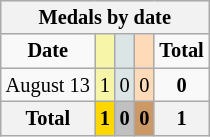<table class="wikitable" style="font-size:85%">
<tr bgcolor="#efefef">
<th colspan=6>Medals by date</th>
</tr>
<tr align=center>
<td><strong>Date</strong></td>
<td bgcolor=#f7f6a8></td>
<td bgcolor=#dce5e5></td>
<td bgcolor=#ffdab9></td>
<td><strong>Total</strong></td>
</tr>
<tr align=center>
<td>August 13</td>
<td style="background:#F7F6A8;">1</td>
<td style="background:#DCE5E5;">0</td>
<td style="background:#FFDAB9;">0</td>
<td><strong>0</strong></td>
</tr>
<tr align=center>
<th>Total</th>
<th style="background:gold;">1</th>
<th style="background:silver;">0</th>
<th style="background:#c96;">0</th>
<th>1</th>
</tr>
</table>
